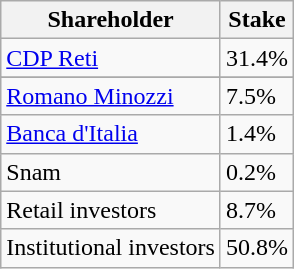<table class="wikitable">
<tr>
<th>Shareholder</th>
<th>Stake</th>
</tr>
<tr>
<td><a href='#'>CDP Reti</a></td>
<td>31.4%</td>
</tr>
<tr>
</tr>
<tr>
<td><a href='#'>Romano Minozzi</a></td>
<td>7.5%</td>
</tr>
<tr>
<td><a href='#'>Banca d'Italia</a></td>
<td>1.4%</td>
</tr>
<tr>
<td>Snam</td>
<td>0.2%</td>
</tr>
<tr>
<td>Retail investors</td>
<td>8.7%</td>
</tr>
<tr>
<td>Institutional investors</td>
<td>50.8%</td>
</tr>
</table>
